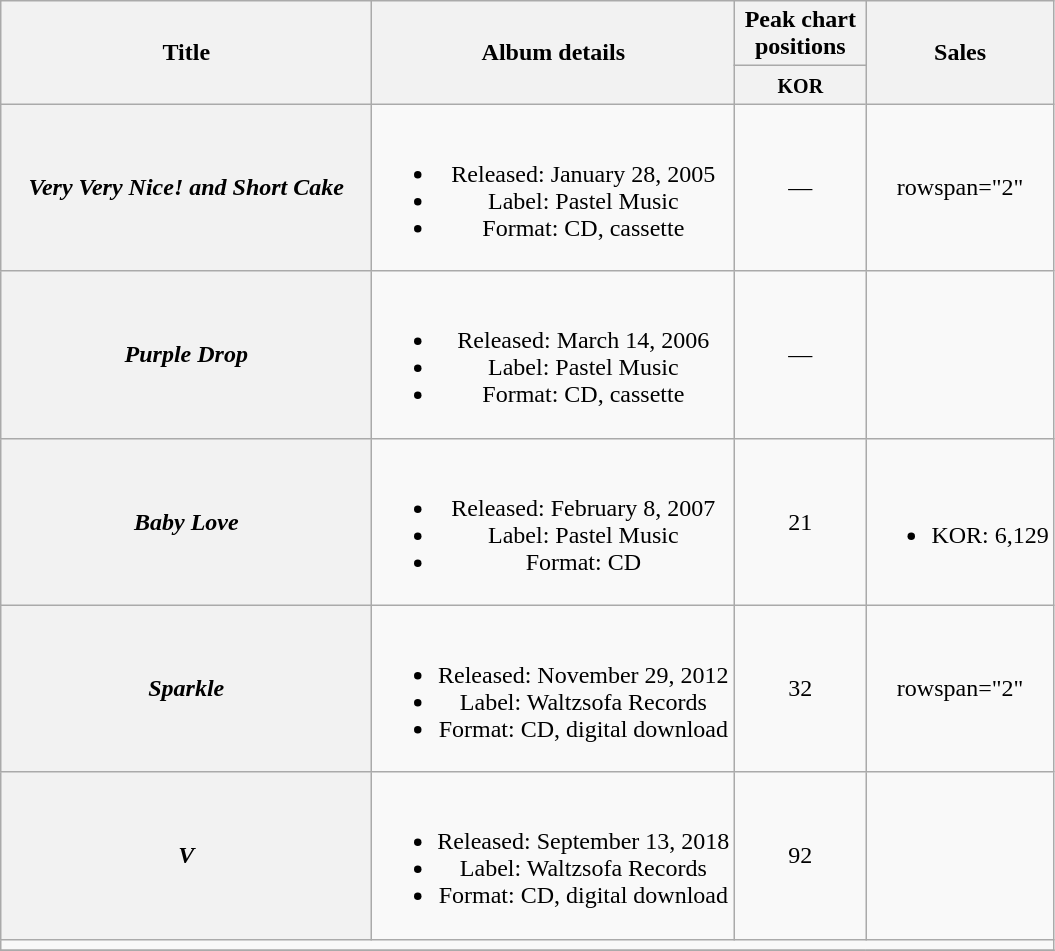<table class="wikitable plainrowheaders" style="text-align:center;">
<tr>
<th rowspan="2" scope="col" style="width:15em;">Title</th>
<th rowspan="2" scope="col">Album details</th>
<th colspan="1" scope="col" style="width:5em;">Peak chart positions</th>
<th rowspan="2" scope="col">Sales</th>
</tr>
<tr>
<th><small>KOR</small><br></th>
</tr>
<tr>
<th scope="row"><em>Very Very Nice! and Short Cake</em></th>
<td><br><ul><li>Released: January 28, 2005</li><li>Label: Pastel Music</li><li>Format: CD, cassette</li></ul></td>
<td>—</td>
<td>rowspan="2" </td>
</tr>
<tr>
<th scope="row"><em>Purple Drop</em></th>
<td><br><ul><li>Released: March 14, 2006</li><li>Label: Pastel Music</li><li>Format: CD, cassette</li></ul></td>
<td>—</td>
</tr>
<tr>
<th scope="row"><em>Baby Love</em></th>
<td><br><ul><li>Released: February 8, 2007</li><li>Label: Pastel Music</li><li>Format: CD</li></ul></td>
<td>21</td>
<td><br><ul><li>KOR: 6,129</li></ul></td>
</tr>
<tr>
<th scope="row"><em>Sparkle</em></th>
<td><br><ul><li>Released: November 29, 2012</li><li>Label: Waltzsofa Records</li><li>Format: CD, digital download</li></ul></td>
<td>32</td>
<td>rowspan="2" </td>
</tr>
<tr>
<th scope="row"><em>V</em></th>
<td><br><ul><li>Released: September 13, 2018</li><li>Label: Waltzsofa Records</li><li>Format: CD, digital download</li></ul></td>
<td>92</td>
</tr>
<tr>
<td colspan="4"></td>
</tr>
<tr>
</tr>
</table>
